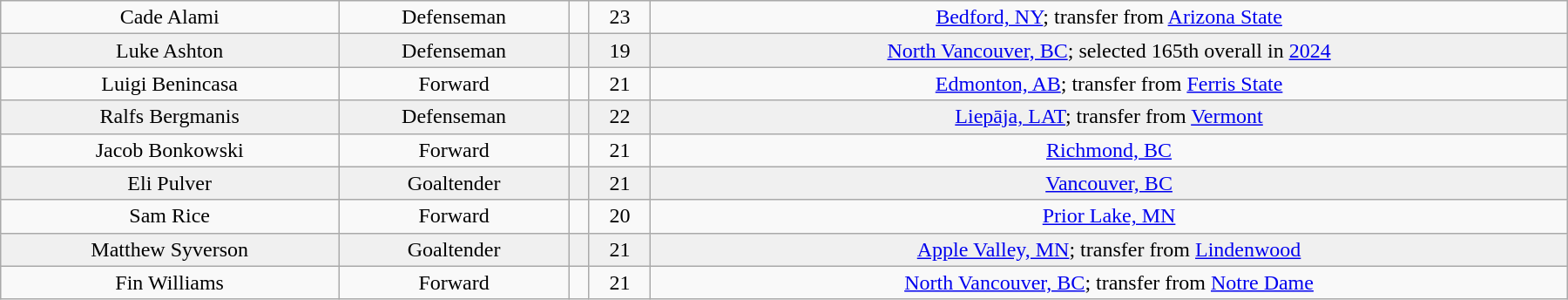<table class="wikitable" width="1200">
<tr align="center" bgcolor="">
<td>Cade Alami</td>
<td>Defenseman</td>
<td></td>
<td>23</td>
<td><a href='#'>Bedford, NY</a>; transfer from <a href='#'>Arizona State</a></td>
</tr>
<tr align="center" bgcolor="f0f0f0">
<td>Luke Ashton</td>
<td>Defenseman</td>
<td></td>
<td>19</td>
<td><a href='#'>North Vancouver, BC</a>; selected 165th overall in <a href='#'>2024</a></td>
</tr>
<tr align="center" bgcolor="">
<td>Luigi Benincasa</td>
<td>Forward</td>
<td></td>
<td>21</td>
<td><a href='#'>Edmonton, AB</a>; transfer from <a href='#'>Ferris State</a></td>
</tr>
<tr align="center" bgcolor="f0f0f0">
<td>Ralfs Bergmanis</td>
<td>Defenseman</td>
<td></td>
<td>22</td>
<td><a href='#'>Liepāja, LAT</a>; transfer from <a href='#'>Vermont</a></td>
</tr>
<tr align="center" bgcolor="">
<td>Jacob Bonkowski</td>
<td>Forward</td>
<td></td>
<td>21</td>
<td><a href='#'>Richmond, BC</a></td>
</tr>
<tr align="center" bgcolor="f0f0f0">
<td>Eli Pulver</td>
<td>Goaltender</td>
<td></td>
<td>21</td>
<td><a href='#'>Vancouver, BC</a></td>
</tr>
<tr align="center" bgcolor="">
<td>Sam Rice</td>
<td>Forward</td>
<td></td>
<td>20</td>
<td><a href='#'>Prior Lake, MN</a></td>
</tr>
<tr align="center" bgcolor="f0f0f0">
<td>Matthew Syverson</td>
<td>Goaltender</td>
<td></td>
<td>21</td>
<td><a href='#'>Apple Valley, MN</a>; transfer from <a href='#'>Lindenwood</a></td>
</tr>
<tr align="center" bgcolor="">
<td>Fin Williams</td>
<td>Forward</td>
<td></td>
<td>21</td>
<td><a href='#'>North Vancouver, BC</a>; transfer from <a href='#'>Notre Dame</a></td>
</tr>
</table>
